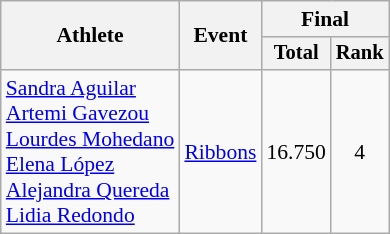<table class="wikitable" style="font-size:90%">
<tr>
<th rowspan="2">Athlete</th>
<th rowspan="2">Event</th>
<th colspan="4">Final</th>
</tr>
<tr style="font-size:95%">
<th>Total</th>
<th>Rank</th>
</tr>
<tr align=center>
<td align=left><a href='#'>Sandra Aguilar</a><br><a href='#'>Artemi Gavezou</a><br><a href='#'>Lourdes Mohedano</a><br><a href='#'>Elena López</a><br><a href='#'>Alejandra Quereda</a><br><a href='#'>Lidia Redondo</a></td>
<td align=left><a href='#'>Ribbons</a></td>
<td>16.750</td>
<td>4</td>
</tr>
</table>
